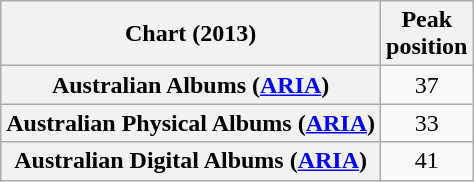<table class="wikitable plainrowheaders">
<tr>
<th>Chart (2013)</th>
<th>Peak<br>position</th>
</tr>
<tr>
<th scope="row">Australian Albums (<a href='#'>ARIA</a>)</th>
<td align=center>37</td>
</tr>
<tr>
<th scope="row">Australian Physical Albums (<a href='#'>ARIA</a>)</th>
<td align=center>33</td>
</tr>
<tr>
<th scope="row">Australian Digital Albums (<a href='#'>ARIA</a>)</th>
<td align=center>41</td>
</tr>
</table>
